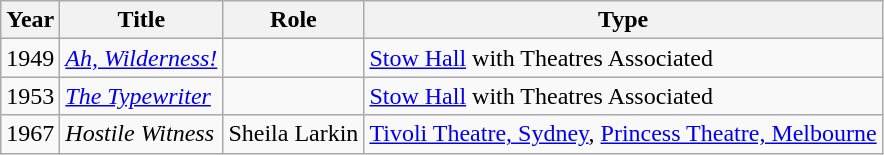<table class="wikitable">
<tr>
<th>Year</th>
<th>Title</th>
<th>Role</th>
<th>Type</th>
</tr>
<tr>
<td>1949</td>
<td><em><a href='#'>Ah, Wilderness!</a></em></td>
<td></td>
<td><a href='#'>Stow Hall</a> with Theatres Associated</td>
</tr>
<tr>
<td>1953</td>
<td><em><a href='#'>The Typewriter</a></em></td>
<td></td>
<td><a href='#'>Stow Hall</a> with Theatres Associated</td>
</tr>
<tr>
<td>1967</td>
<td><em>Hostile Witness</em></td>
<td>Sheila Larkin</td>
<td><a href='#'>Tivoli Theatre, Sydney</a>, <a href='#'>Princess Theatre, Melbourne</a></td>
</tr>
</table>
